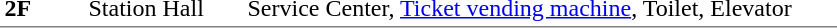<table table border=0 cellspacing=0 cellpadding=3>
<tr>
<td style="border-bottom:solid 1px gray;" width=50 rowspan=10 valign=top><strong>2F</strong></td>
<td style="border-top:solid 0px gray;border-bottom:solid 1px gray;" width=100 valign=top>Station Hall</td>
<td style="border-top:solid 0px gray;border-bottom:solid 1px gray;" width=390 valign=top>Service Center, <a href='#'>Ticket vending machine</a>, Toilet, Elevator</td>
</tr>
</table>
